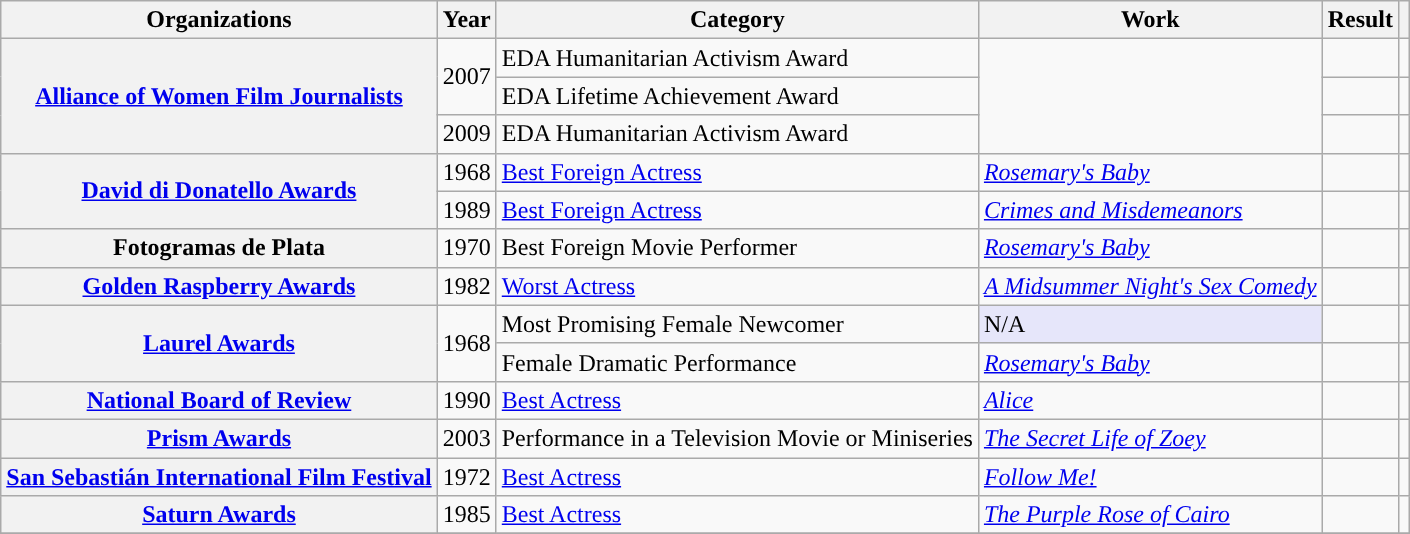<table class= "wikitable plainrowheaders sortable">
<tr>
<th>Organizations</th>
<th scope="col">Year</th>
<th scope="col">Category</th>
<th scope="col">Work</th>
<th scope="col">Result</th>
<th scope="col" class="unsortable"></th>
</tr>
<tr>
<th rowspan="3" scope="row"><a href='#'>Alliance of Women Film Journalists</a></th>
<td style="text-align:center;" rowspan="2">2007</td>
<td>EDA Humanitarian Activism Award</td>
<td style="text-align:center;" rowspan="3" style="background:#E6E6FA;"></td>
<td></td>
<td style="text-align:center;"></td>
</tr>
<tr>
<td>EDA Lifetime Achievement Award</td>
<td></td>
<td style="text-align:center;"></td>
</tr>
<tr>
<td style="text-align:center;">2009</td>
<td>EDA Humanitarian Activism Award</td>
<td></td>
<td style="text-align:center;"></td>
</tr>
<tr>
<th rowspan="2" scope="row"><a href='#'>David di Donatello Awards</a></th>
<td style="text-align:center;">1968</td>
<td><a href='#'>Best Foreign Actress</a></td>
<td style="text-align:left;"><em><a href='#'>Rosemary's Baby</a></em></td>
<td></td>
<td style="text-align:center;"></td>
</tr>
<tr>
<td style="text-align:center;">1989</td>
<td><a href='#'>Best Foreign Actress</a></td>
<td style="text-align:left;"><em><a href='#'>Crimes and Misdemeanors</a></em></td>
<td></td>
<td style="text-align:center;"></td>
</tr>
<tr>
<th rowspan="1" scope="row">Fotogramas de Plata</th>
<td style="text-align:center;">1970</td>
<td>Best Foreign Movie Performer</td>
<td><em><a href='#'>Rosemary's Baby</a></em></td>
<td></td>
<td style="text-align:center;"></td>
</tr>
<tr>
<th rowspan="1" scope="row"><a href='#'>Golden Raspberry Awards</a></th>
<td style="text-align:center;">1982</td>
<td><a href='#'>Worst Actress</a></td>
<td><em><a href='#'>A Midsummer Night's Sex Comedy</a></em></td>
<td></td>
<td style="text-align:center;"></td>
</tr>
<tr>
<th rowspan="2" scope="row"><a href='#'>Laurel Awards</a></th>
<td style="text-align:center;" rowspan="2">1968</td>
<td>Most Promising Female Newcomer</td>
<td style="background:#E6E6FA;">N/A</td>
<td></td>
<td style="text-align:center"></td>
</tr>
<tr>
<td>Female Dramatic Performance</td>
<td><em><a href='#'>Rosemary's Baby</a></em></td>
<td></td>
<td style="text-align:center"></td>
</tr>
<tr>
<th rowspan="1" scope="row"><a href='#'>National Board of Review</a></th>
<td style="text-align:center;">1990</td>
<td><a href='#'>Best Actress</a></td>
<td><em><a href='#'>Alice</a></em></td>
<td></td>
<td style="text-align:center"></td>
</tr>
<tr>
<th rowspan="1" scope="row"><a href='#'>Prism Awards</a></th>
<td style="text-align:center;">2003</td>
<td>Performance in a Television Movie or Miniseries</td>
<td><em><a href='#'>The Secret Life of Zoey</a></em></td>
<td></td>
<td style="text-align:center"></td>
</tr>
<tr>
<th rowspan="1" scope="row"><a href='#'>San Sebastián International Film Festival</a></th>
<td style="text-align:center;">1972</td>
<td><a href='#'>Best Actress</a></td>
<td><em><a href='#'>Follow Me!</a></em></td>
<td></td>
<td style="text-align:center"></td>
</tr>
<tr>
<th rowspan="1" scope="row"><a href='#'>Saturn Awards</a></th>
<td style="text-align:center;">1985</td>
<td><a href='#'>Best Actress</a></td>
<td><em><a href='#'>The Purple Rose of Cairo</a></em></td>
<td></td>
<td style="text-align:center"></td>
</tr>
<tr>
</tr>
</table>
